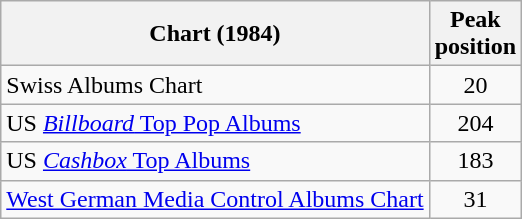<table class="wikitable sortable" style="text-align:center;">
<tr>
<th>Chart (1984)</th>
<th>Peak<br>position</th>
</tr>
<tr>
<td align="left">Swiss Albums Chart</td>
<td>20</td>
</tr>
<tr>
<td align="left">US <a href='#'><em>Billboard</em> Top Pop Albums</a></td>
<td>204</td>
</tr>
<tr>
<td align="left">US <a href='#'><em>Cashbox</em> Top Albums</a></td>
<td>183</td>
</tr>
<tr>
<td align="left"><a href='#'>West German Media Control Albums Chart</a></td>
<td>31</td>
</tr>
</table>
